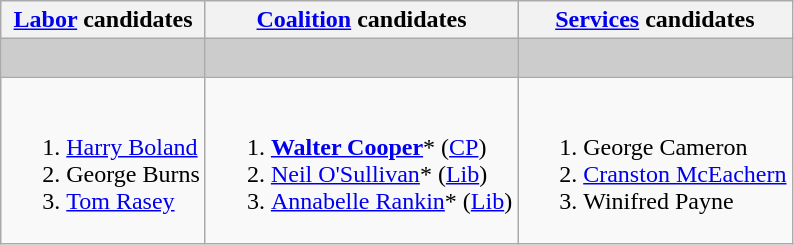<table class="wikitable">
<tr>
<th><a href='#'>Labor</a> candidates</th>
<th><a href='#'>Coalition</a> candidates</th>
<th><a href='#'>Services</a> candidates</th>
</tr>
<tr bgcolor="#cccccc">
<td></td>
<td></td>
<td> </td>
</tr>
<tr>
<td valign=top><br><ol><li><a href='#'>Harry Boland</a></li><li>George Burns</li><li><a href='#'>Tom Rasey</a></li></ol></td>
<td><br><ol><li><strong><a href='#'>Walter Cooper</a></strong>* (<a href='#'>CP</a>)</li><li><a href='#'>Neil O'Sullivan</a>* (<a href='#'>Lib</a>)</li><li><a href='#'>Annabelle Rankin</a>* (<a href='#'>Lib</a>)</li></ol></td>
<td valign=top><br><ol><li>George Cameron</li><li><a href='#'>Cranston McEachern</a></li><li>Winifred Payne</li></ol></td>
</tr>
</table>
